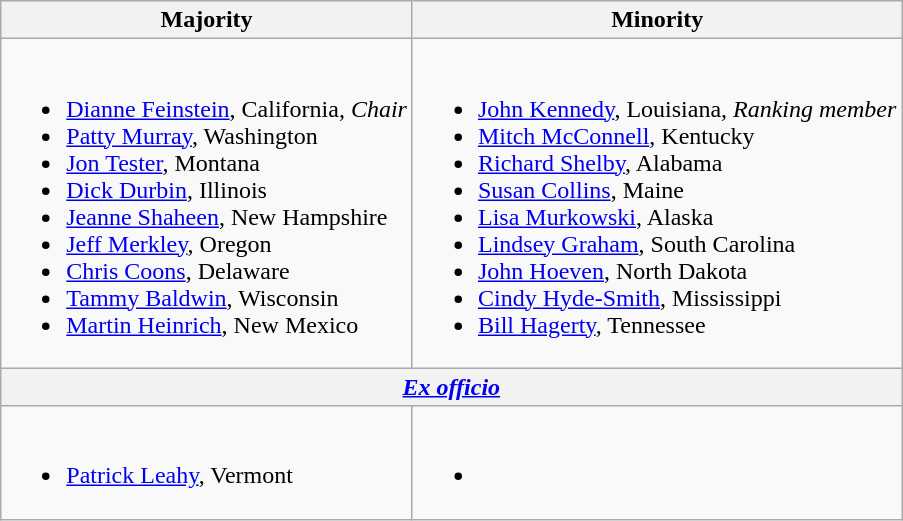<table class=wikitable>
<tr>
<th>Majority</th>
<th>Minority</th>
</tr>
<tr>
<td><br><ul><li><a href='#'>Dianne Feinstein</a>, California, <em>Chair</em></li><li><a href='#'>Patty Murray</a>, Washington</li><li><a href='#'>Jon Tester</a>, Montana</li><li><a href='#'>Dick Durbin</a>, Illinois</li><li><a href='#'>Jeanne Shaheen</a>, New Hampshire</li><li><a href='#'>Jeff Merkley</a>, Oregon</li><li><a href='#'>Chris Coons</a>, Delaware</li><li><a href='#'>Tammy Baldwin</a>, Wisconsin</li><li><a href='#'>Martin Heinrich</a>, New Mexico</li></ul></td>
<td><br><ul><li><a href='#'>John Kennedy</a>, Louisiana, <em>Ranking member</em></li><li><a href='#'>Mitch McConnell</a>, Kentucky</li><li><a href='#'>Richard Shelby</a>, Alabama</li><li><a href='#'>Susan Collins</a>, Maine</li><li><a href='#'>Lisa Murkowski</a>, Alaska</li><li><a href='#'>Lindsey Graham</a>, South Carolina</li><li><a href='#'>John Hoeven</a>, North Dakota</li><li><a href='#'>Cindy Hyde-Smith</a>, Mississippi</li><li><a href='#'>Bill Hagerty</a>, Tennessee</li></ul></td>
</tr>
<tr>
<th colspan=2 align=center><em><a href='#'>Ex officio</a></em></th>
</tr>
<tr>
<td><br><ul><li><a href='#'>Patrick Leahy</a>, Vermont</li></ul></td>
<td><br><ul><li></li></ul></td>
</tr>
</table>
